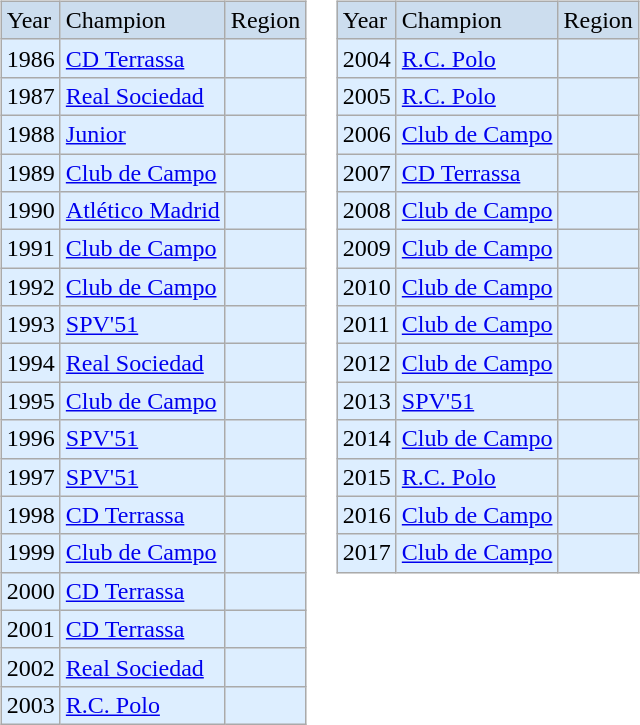<table>
<tr style="vertical-align: top;">
<td><br><table class="wikitable">
<tr>
<td bgcolor=#CCDDEE>Year</td>
<td bgcolor=#CCDDEE>Champion</td>
<td bgcolor=#CCDDEE>Region</td>
</tr>
<tr bgcolor=#DDEEFF>
<td>1986</td>
<td><a href='#'>CD Terrassa</a></td>
<td></td>
</tr>
<tr bgcolor=#DDEEFF>
<td>1987</td>
<td><a href='#'>Real Sociedad</a></td>
<td></td>
</tr>
<tr bgcolor=#DDEEFF>
<td>1988</td>
<td><a href='#'>Junior</a></td>
<td></td>
</tr>
<tr bgcolor=#DDEEFF>
<td>1989</td>
<td><a href='#'>Club de Campo</a></td>
<td></td>
</tr>
<tr bgcolor=#DDEEFF>
<td>1990</td>
<td><a href='#'>Atlético Madrid</a></td>
<td></td>
</tr>
<tr bgcolor=#DDEEFF>
<td>1991</td>
<td><a href='#'>Club de Campo</a></td>
<td></td>
</tr>
<tr bgcolor=#DDEEFF>
<td>1992</td>
<td><a href='#'>Club de Campo</a></td>
<td></td>
</tr>
<tr bgcolor=#DDEEFF>
<td>1993</td>
<td><a href='#'>SPV'51</a></td>
<td></td>
</tr>
<tr bgcolor=#DDEEFF>
<td>1994</td>
<td><a href='#'>Real Sociedad</a></td>
<td></td>
</tr>
<tr bgcolor=#DDEEFF>
<td>1995</td>
<td><a href='#'>Club de Campo</a></td>
<td></td>
</tr>
<tr bgcolor=#DDEEFF>
<td>1996</td>
<td><a href='#'>SPV'51</a></td>
<td></td>
</tr>
<tr bgcolor=#DDEEFF>
<td>1997</td>
<td><a href='#'>SPV'51</a></td>
<td></td>
</tr>
<tr bgcolor=#DDEEFF>
<td>1998</td>
<td><a href='#'>CD Terrassa</a></td>
<td></td>
</tr>
<tr bgcolor=#DDEEFF>
<td>1999</td>
<td><a href='#'>Club de Campo</a></td>
<td></td>
</tr>
<tr bgcolor=#DDEEFF>
<td>2000</td>
<td><a href='#'>CD Terrassa</a></td>
<td></td>
</tr>
<tr bgcolor=#DDEEFF>
<td>2001</td>
<td><a href='#'>CD Terrassa</a></td>
<td></td>
</tr>
<tr bgcolor=#DDEEFF>
<td>2002</td>
<td><a href='#'>Real Sociedad</a></td>
<td></td>
</tr>
<tr bgcolor=#DDEEFF>
<td>2003</td>
<td><a href='#'>R.C. Polo</a></td>
<td></td>
</tr>
</table>
</td>
<td><br><table class="wikitable">
<tr>
<td bgcolor=#CCDDEE>Year</td>
<td bgcolor=#CCDDEE>Champion</td>
<td bgcolor=#CCDDEE>Region</td>
</tr>
<tr bgcolor=#DDEEFF>
<td>2004</td>
<td><a href='#'>R.C. Polo</a></td>
<td></td>
</tr>
<tr bgcolor=#DDEEFF>
<td>2005</td>
<td><a href='#'>R.C. Polo</a></td>
<td></td>
</tr>
<tr bgcolor=#DDEEFF>
<td>2006</td>
<td><a href='#'>Club de Campo</a></td>
<td></td>
</tr>
<tr bgcolor=#DDEEFF>
<td>2007</td>
<td><a href='#'>CD Terrassa</a></td>
<td></td>
</tr>
<tr bgcolor=#DDEEFF>
<td>2008</td>
<td><a href='#'>Club de Campo</a></td>
<td></td>
</tr>
<tr bgcolor=#DDEEFF>
<td>2009</td>
<td><a href='#'>Club de Campo</a></td>
<td></td>
</tr>
<tr bgcolor=#DDEEFF>
<td>2010</td>
<td><a href='#'>Club de Campo</a></td>
<td></td>
</tr>
<tr bgcolor=#DDEEFF>
<td>2011</td>
<td><a href='#'>Club de Campo</a></td>
<td></td>
</tr>
<tr bgcolor=#DDEEFF>
<td>2012</td>
<td><a href='#'>Club de Campo</a></td>
<td></td>
</tr>
<tr bgcolor=#DDEEFF>
<td>2013</td>
<td><a href='#'>SPV'51</a></td>
<td></td>
</tr>
<tr bgcolor=#DDEEFF>
<td>2014</td>
<td><a href='#'>Club de Campo</a></td>
<td></td>
</tr>
<tr bgcolor=#DDEEFF>
<td>2015</td>
<td><a href='#'>R.C. Polo</a></td>
<td></td>
</tr>
<tr bgcolor=#DDEEFF>
<td>2016</td>
<td><a href='#'>Club de Campo</a></td>
<td></td>
</tr>
<tr bgcolor=#DDEEFF>
<td>2017</td>
<td><a href='#'>Club de Campo</a></td>
<td></td>
</tr>
</table>
</td>
</tr>
</table>
